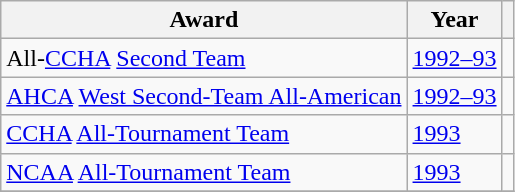<table class="wikitable">
<tr>
<th>Award</th>
<th>Year</th>
<th></th>
</tr>
<tr>
<td>All-<a href='#'>CCHA</a> <a href='#'>Second Team</a></td>
<td><a href='#'>1992–93</a></td>
<td></td>
</tr>
<tr>
<td><a href='#'>AHCA</a> <a href='#'>West Second-Team All-American</a></td>
<td><a href='#'>1992–93</a></td>
<td></td>
</tr>
<tr>
<td><a href='#'>CCHA</a> <a href='#'>All-Tournament Team</a></td>
<td><a href='#'>1993</a></td>
<td></td>
</tr>
<tr>
<td><a href='#'>NCAA</a> <a href='#'>All-Tournament Team</a></td>
<td><a href='#'>1993</a></td>
<td></td>
</tr>
<tr>
</tr>
</table>
